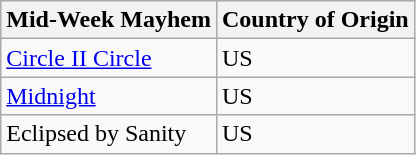<table class="wikitable">
<tr>
<th>Mid-Week Mayhem</th>
<th>Country of Origin</th>
</tr>
<tr>
<td><a href='#'>Circle II Circle</a></td>
<td>US</td>
</tr>
<tr>
<td><a href='#'>Midnight</a></td>
<td>US</td>
</tr>
<tr>
<td>Eclipsed by Sanity</td>
<td>US</td>
</tr>
</table>
